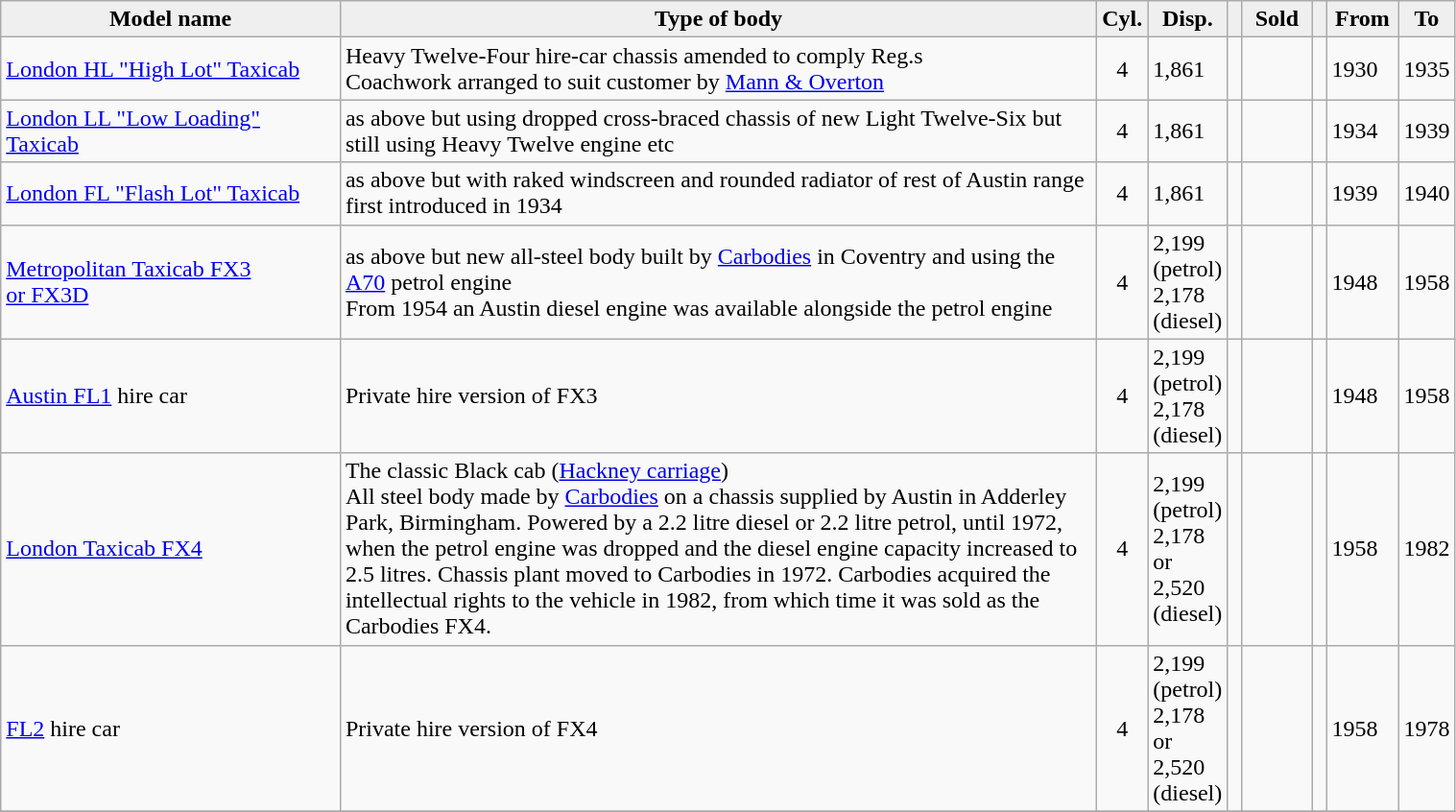<table class="wikitable" style="width:80%">
<tr>
<th style="background:#efefef; width:25%">Model name</th>
<th style="background:#efefef; width:57%">Type of body</th>
<th style="background:#efefef; width:1%">Cyl.</th>
<th style="background:#efefef; width:5%">Disp.</th>
<th style="background:#efefef; width:1%"></th>
<th style="background:#efefef; width:5%">Sold</th>
<th style="background:#efefef; width:1%"></th>
<th style="background:#efefef; width:5%">From</th>
<th style="background:#efefef; width:5%">To</th>
</tr>
<tr>
<td><a href='#'>London HL "High Lot" Taxicab</a></td>
<td>Heavy Twelve-Four hire-car chassis amended to comply Reg.s<br>Coachwork arranged to suit customer by <a href='#'>Mann & Overton</a></td>
<td style="text-align:center;">4</td>
<td>1,861</td>
<td></td>
<td></td>
<td></td>
<td>1930</td>
<td>1935</td>
</tr>
<tr>
<td><a href='#'>London LL "Low Loading" Taxicab</a></td>
<td>as above but using dropped cross-braced chassis of new Light Twelve-Six but still using Heavy Twelve engine etc</td>
<td style="text-align:center;">4</td>
<td>1,861</td>
<td></td>
<td></td>
<td></td>
<td>1934</td>
<td>1939</td>
</tr>
<tr>
<td><a href='#'>London FL "Flash Lot" Taxicab</a></td>
<td>as above but with raked windscreen and rounded radiator of rest of Austin range first introduced in 1934</td>
<td style="text-align:center;">4</td>
<td>1,861</td>
<td></td>
<td></td>
<td></td>
<td>1939</td>
<td>1940</td>
</tr>
<tr>
<td><a href='#'>Metropolitan Taxicab FX3<br>or FX3D</a></td>
<td>as above but new all-steel body built by <a href='#'>Carbodies</a> in Coventry and using the <a href='#'>A70</a> petrol engine<br> From 1954 an Austin diesel engine was available alongside the petrol engine</td>
<td style="text-align:center;">4</td>
<td>2,199 (petrol) 2,178 (diesel)</td>
<td></td>
<td></td>
<td></td>
<td>1948</td>
<td>1958</td>
</tr>
<tr>
<td><a href='#'>Austin FL1</a> hire car</td>
<td>Private hire version of FX3</td>
<td style="text-align:center;">4</td>
<td>2,199 (petrol) 2,178 (diesel)</td>
<td></td>
<td></td>
<td></td>
<td>1948</td>
<td>1958</td>
</tr>
<tr>
<td><a href='#'>London Taxicab FX4</a></td>
<td>The classic Black cab (<a href='#'>Hackney carriage</a>)<br>All steel body made by <a href='#'>Carbodies</a> on a chassis supplied by Austin in Adderley Park, Birmingham. Powered by a 2.2 litre diesel or 2.2 litre petrol, until 1972, when the petrol engine was dropped and the diesel engine capacity increased to 2.5 litres. Chassis plant moved to Carbodies in 1972. Carbodies acquired the intellectual rights to the vehicle in 1982, from which time it was sold as the Carbodies FX4.</td>
<td style="text-align:center;">4</td>
<td>2,199 (petrol) 2,178 or 2,520 (diesel)</td>
<td></td>
<td></td>
<td></td>
<td>1958</td>
<td>1982</td>
</tr>
<tr>
<td><a href='#'>FL2</a> hire car</td>
<td>Private hire version of FX4</td>
<td style="text-align:center;">4</td>
<td>2,199 (petrol) 2,178 or 2,520 (diesel)</td>
<td></td>
<td></td>
<td></td>
<td>1958</td>
<td>1978</td>
</tr>
<tr>
</tr>
</table>
